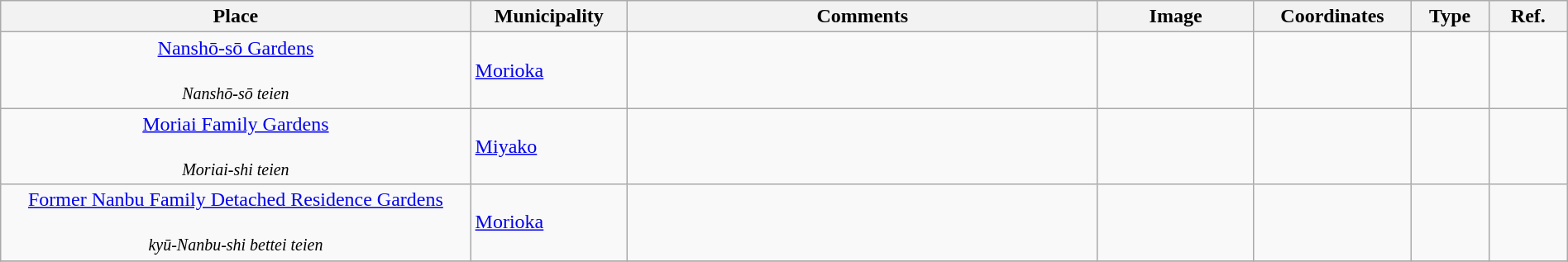<table class="wikitable sortable"  style="width:100%;">
<tr>
<th width="30%" align="left">Place</th>
<th width="10%" align="left">Municipality</th>
<th width="30%" align="left" class="unsortable">Comments</th>
<th width="10%" align="left"  class="unsortable">Image</th>
<th width="10%" align="left" class="unsortable">Coordinates</th>
<th width="5%" align="left">Type</th>
<th width="5%" align="left"  class="unsortable">Ref.</th>
</tr>
<tr>
<td align="center"><a href='#'>Nanshō-sō Gardens</a><br><br><small><em>Nanshō-sō teien</em></small></td>
<td><a href='#'>Morioka</a></td>
<td></td>
<td></td>
<td></td>
<td></td>
<td></td>
</tr>
<tr>
<td align="center"><a href='#'>Moriai Family Gardens</a><br><br><small><em>Moriai-shi teien</em></small></td>
<td><a href='#'>Miyako</a></td>
<td></td>
<td></td>
<td></td>
<td></td>
<td></td>
</tr>
<tr>
<td align="center"><a href='#'>Former Nanbu Family Detached Residence Gardens</a><br><br><small><em>kyū-Nanbu-shi bettei teien</em></small></td>
<td><a href='#'>Morioka</a></td>
<td></td>
<td></td>
<td></td>
<td></td>
<td></td>
</tr>
<tr>
</tr>
</table>
